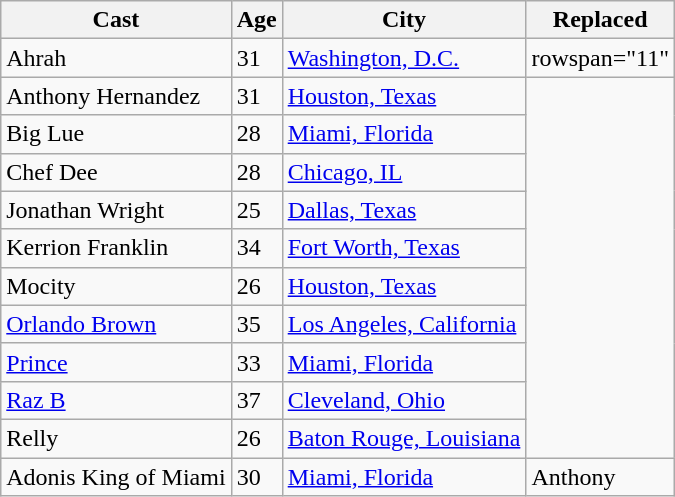<table class="wikitable">
<tr>
<th>Cast</th>
<th>Age</th>
<th>City</th>
<th>Replaced</th>
</tr>
<tr>
<td>Ahrah</td>
<td>31</td>
<td><a href='#'>Washington, D.C.</a></td>
<td>rowspan="11" </td>
</tr>
<tr>
<td>Anthony Hernandez</td>
<td>31</td>
<td><a href='#'>Houston, Texas</a></td>
</tr>
<tr>
<td>Big Lue</td>
<td>28</td>
<td><a href='#'>Miami, Florida</a></td>
</tr>
<tr>
<td>Chef Dee</td>
<td>28</td>
<td><a href='#'>Chicago, IL</a></td>
</tr>
<tr>
<td>Jonathan Wright</td>
<td>25</td>
<td><a href='#'>Dallas, Texas</a></td>
</tr>
<tr>
<td>Kerrion Franklin</td>
<td>34</td>
<td><a href='#'>Fort Worth, Texas</a></td>
</tr>
<tr>
<td>Mocity</td>
<td>26</td>
<td><a href='#'>Houston, Texas</a></td>
</tr>
<tr>
<td><a href='#'>Orlando Brown</a></td>
<td>35</td>
<td><a href='#'>Los Angeles, California</a></td>
</tr>
<tr>
<td><a href='#'>Prince</a></td>
<td>33</td>
<td><a href='#'>Miami, Florida</a></td>
</tr>
<tr>
<td><a href='#'>Raz B</a></td>
<td>37</td>
<td><a href='#'>Cleveland, Ohio</a></td>
</tr>
<tr>
<td>Relly</td>
<td>26</td>
<td><a href='#'>Baton Rouge, Louisiana</a></td>
</tr>
<tr>
<td>Adonis King of Miami</td>
<td>30</td>
<td><a href='#'>Miami, Florida</a></td>
<td>Anthony</td>
</tr>
</table>
